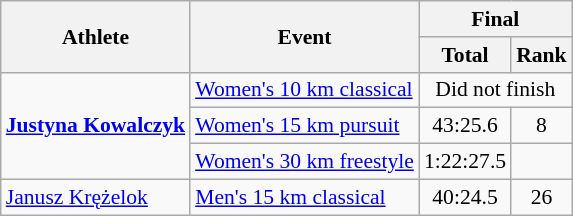<table class="wikitable" style="font-size:90%">
<tr>
<th rowspan="2">Athlete</th>
<th rowspan="2">Event</th>
<th colspan="2">Final</th>
</tr>
<tr>
<th>Total</th>
<th>Rank</th>
</tr>
<tr>
<td rowspan=3><strong><a href='#'>Justyna Kowalczyk</a></strong></td>
<td><a href='#'>Women's 10 km classical</a></td>
<td colspan=2 align="center">Did not finish</td>
</tr>
<tr>
<td><a href='#'>Women's 15 km pursuit</a></td>
<td align="center">43:25.6</td>
<td align="center">8</td>
</tr>
<tr>
<td><a href='#'>Women's 30 km freestyle</a></td>
<td align="center">1:22:27.5</td>
<td align="center"></td>
</tr>
<tr>
<td><a href='#'>Janusz Krężelok</a></td>
<td><a href='#'>Men's 15 km classical</a></td>
<td align="center">40:24.5</td>
<td align="center">26</td>
</tr>
</table>
